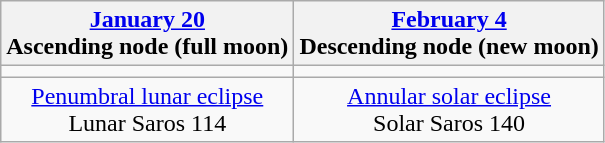<table class="wikitable">
<tr>
<th><a href='#'>January 20</a><br>Ascending node (full moon)<br></th>
<th><a href='#'>February 4</a><br>Descending node (new moon)<br></th>
</tr>
<tr>
<td></td>
<td></td>
</tr>
<tr align=center>
<td><a href='#'>Penumbral lunar eclipse</a><br>Lunar Saros 114</td>
<td><a href='#'>Annular solar eclipse</a><br>Solar Saros 140</td>
</tr>
</table>
